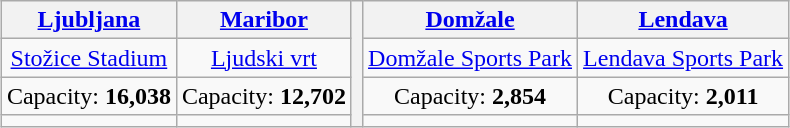<table class="wikitable" style="text-align:center;margin:1em auto;">
<tr>
<th><a href='#'>Ljubljana</a></th>
<th><a href='#'>Maribor</a></th>
<th rowspan="5" style="text-align:center;"></th>
<th><a href='#'>Domžale</a></th>
<th><a href='#'>Lendava</a></th>
</tr>
<tr>
<td><a href='#'>Stožice Stadium</a></td>
<td><a href='#'>Ljudski vrt</a></td>
<td><a href='#'>Domžale Sports Park</a></td>
<td><a href='#'>Lendava Sports Park</a></td>
</tr>
<tr>
<td>Capacity: <strong>16,038</strong></td>
<td>Capacity: <strong>12,702</strong></td>
<td>Capacity: <strong>2,854</strong></td>
<td>Capacity: <strong>2,011</strong></td>
</tr>
<tr>
<td></td>
<td></td>
<td></td>
<td></td>
</tr>
</table>
